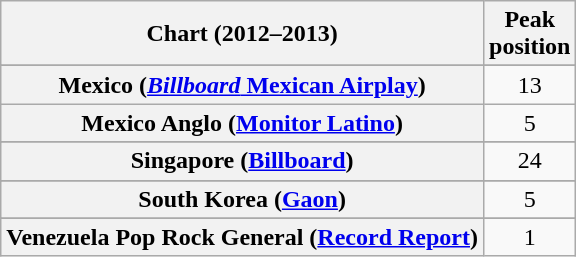<table class="wikitable plainrowheaders sortable" style="text-align:center">
<tr>
<th scope="col">Chart (2012–2013)</th>
<th scope="col">Peak<br>position</th>
</tr>
<tr>
</tr>
<tr>
</tr>
<tr>
</tr>
<tr>
</tr>
<tr>
</tr>
<tr>
</tr>
<tr>
</tr>
<tr>
</tr>
<tr>
</tr>
<tr>
</tr>
<tr>
</tr>
<tr>
</tr>
<tr>
</tr>
<tr>
</tr>
<tr>
</tr>
<tr>
</tr>
<tr>
</tr>
<tr>
</tr>
<tr>
</tr>
<tr>
</tr>
<tr>
<th scope="row">Mexico (<a href='#'><em>Billboard</em> Mexican Airplay</a>)</th>
<td>13</td>
</tr>
<tr>
<th scope="row">Mexico Anglo (<a href='#'>Monitor Latino</a>)</th>
<td>5</td>
</tr>
<tr>
</tr>
<tr>
</tr>
<tr>
</tr>
<tr>
</tr>
<tr>
</tr>
<tr>
<th scope="row">Singapore (<a href='#'>Billboard</a>)</th>
<td>24</td>
</tr>
<tr>
</tr>
<tr>
<th scope="row">South Korea (<a href='#'>Gaon</a>)</th>
<td>5</td>
</tr>
<tr>
</tr>
<tr>
</tr>
<tr>
</tr>
<tr>
</tr>
<tr>
</tr>
<tr>
</tr>
<tr>
</tr>
<tr>
</tr>
<tr>
</tr>
<tr>
</tr>
<tr>
</tr>
<tr>
<th scope="row">Venezuela Pop Rock General (<a href='#'>Record Report</a>)</th>
<td>1</td>
</tr>
</table>
